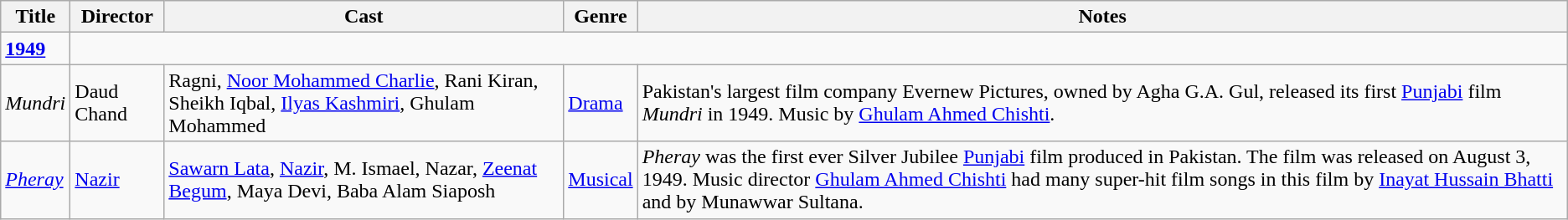<table class="wikitable">
<tr>
<th>Title</th>
<th>Director</th>
<th>Cast</th>
<th>Genre</th>
<th>Notes</th>
</tr>
<tr>
<td><strong><a href='#'>1949</a></strong></td>
</tr>
<tr>
<td><em>Mundri</em></td>
<td>Daud Chand</td>
<td>Ragni, <a href='#'>Noor Mohammed Charlie</a>, Rani Kiran, Sheikh Iqbal, <a href='#'>Ilyas Kashmiri</a>, Ghulam Mohammed</td>
<td><a href='#'>Drama</a></td>
<td>Pakistan's largest film company Evernew Pictures, owned by Agha G.A. Gul, released its first <a href='#'>Punjabi</a> film <em>Mundri</em> in 1949. Music by <a href='#'>Ghulam Ahmed Chishti</a>.</td>
</tr>
<tr>
<td><em><a href='#'>Pheray</a></em></td>
<td><a href='#'>Nazir</a></td>
<td><a href='#'>Sawarn Lata</a>, <a href='#'>Nazir</a>, M. Ismael, Nazar, <a href='#'>Zeenat Begum</a>, Maya Devi, Baba Alam Siaposh</td>
<td><a href='#'>Musical</a></td>
<td><em>Pheray</em> was the first ever Silver Jubilee <a href='#'>Punjabi</a> film produced in Pakistan. The film was released on August 3, 1949. Music director <a href='#'>Ghulam Ahmed Chishti</a> had many super-hit film songs in this film by <a href='#'>Inayat Hussain Bhatti</a> and by Munawwar Sultana.</td>
</tr>
</table>
